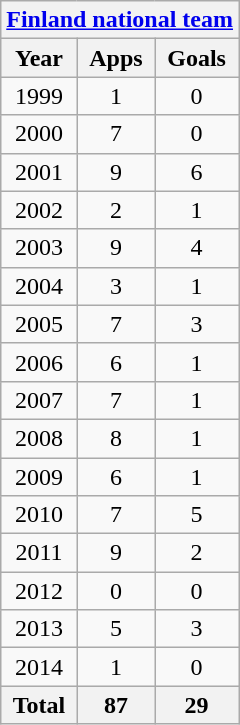<table class="wikitable" style="text-align:center">
<tr>
<th colspan=3><a href='#'>Finland national team</a></th>
</tr>
<tr>
<th>Year</th>
<th>Apps</th>
<th>Goals</th>
</tr>
<tr>
<td>1999</td>
<td>1</td>
<td>0</td>
</tr>
<tr>
<td>2000</td>
<td>7</td>
<td>0</td>
</tr>
<tr>
<td>2001</td>
<td>9</td>
<td>6</td>
</tr>
<tr>
<td>2002</td>
<td>2</td>
<td>1</td>
</tr>
<tr>
<td>2003</td>
<td>9</td>
<td>4</td>
</tr>
<tr>
<td>2004</td>
<td>3</td>
<td>1</td>
</tr>
<tr>
<td>2005</td>
<td>7</td>
<td>3</td>
</tr>
<tr>
<td>2006</td>
<td>6</td>
<td>1</td>
</tr>
<tr>
<td>2007</td>
<td>7</td>
<td>1</td>
</tr>
<tr>
<td>2008</td>
<td>8</td>
<td>1</td>
</tr>
<tr>
<td>2009</td>
<td>6</td>
<td>1</td>
</tr>
<tr>
<td>2010</td>
<td>7</td>
<td>5</td>
</tr>
<tr>
<td>2011</td>
<td>9</td>
<td>2</td>
</tr>
<tr>
<td>2012</td>
<td>0</td>
<td>0</td>
</tr>
<tr>
<td>2013</td>
<td>5</td>
<td>3</td>
</tr>
<tr>
<td>2014</td>
<td>1</td>
<td>0</td>
</tr>
<tr>
<th>Total</th>
<th>87</th>
<th>29</th>
</tr>
</table>
